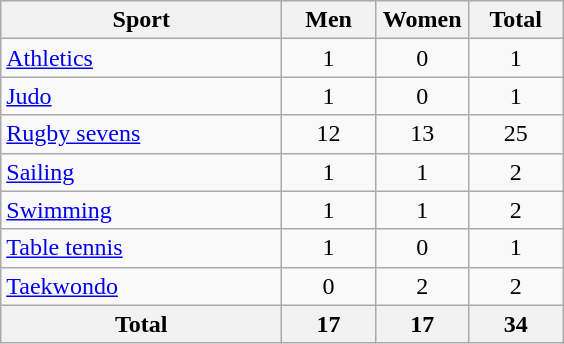<table class="wikitable sortable" style="text-align:center;">
<tr>
<th width=180>Sport</th>
<th width=55>Men</th>
<th width=55>Women</th>
<th width=55>Total</th>
</tr>
<tr>
<td align=left><a href='#'>Athletics</a></td>
<td>1</td>
<td>0</td>
<td>1</td>
</tr>
<tr>
<td align=left><a href='#'>Judo</a></td>
<td>1</td>
<td>0</td>
<td>1</td>
</tr>
<tr>
<td align=left><a href='#'>Rugby sevens</a></td>
<td>12</td>
<td>13</td>
<td>25</td>
</tr>
<tr>
<td align=left><a href='#'>Sailing</a></td>
<td>1</td>
<td>1</td>
<td>2</td>
</tr>
<tr>
<td align=left><a href='#'>Swimming</a></td>
<td>1</td>
<td>1</td>
<td>2</td>
</tr>
<tr>
<td align=left><a href='#'>Table tennis</a></td>
<td>1</td>
<td>0</td>
<td>1</td>
</tr>
<tr>
<td align=left><a href='#'>Taekwondo</a></td>
<td>0</td>
<td>2</td>
<td>2</td>
</tr>
<tr>
<th>Total</th>
<th>17</th>
<th>17</th>
<th>34</th>
</tr>
</table>
